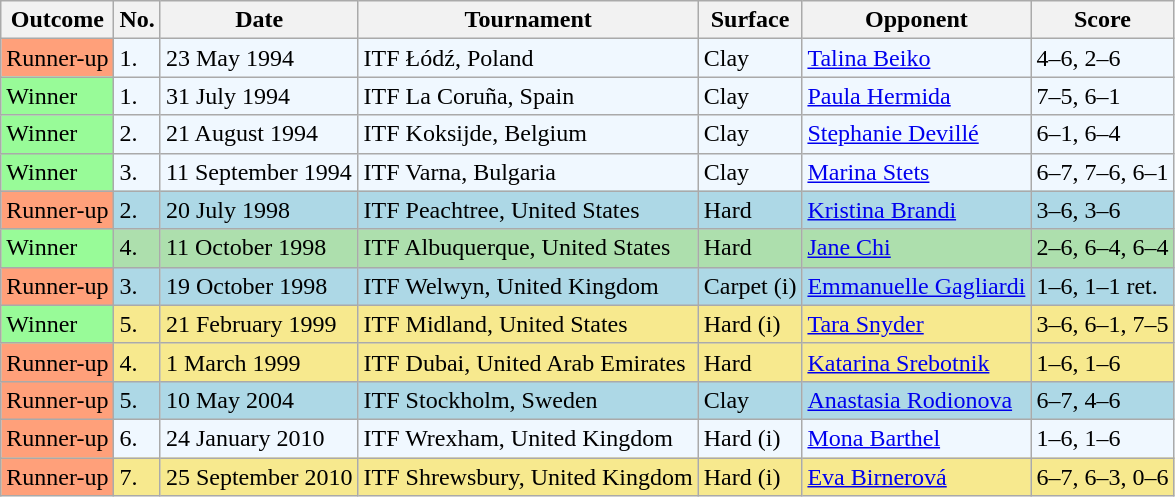<table class=wikitable>
<tr>
<th>Outcome</th>
<th>No.</th>
<th>Date</th>
<th>Tournament</th>
<th>Surface</th>
<th>Opponent</th>
<th>Score</th>
</tr>
<tr bgcolor="#f0f8ff">
<td bgcolor="FFA07A">Runner-up</td>
<td>1.</td>
<td>23 May 1994</td>
<td>ITF Łódź, Poland</td>
<td>Clay</td>
<td> <a href='#'>Talina Beiko</a></td>
<td>4–6, 2–6</td>
</tr>
<tr bgcolor="#f0f8ff">
<td bgcolor="98FB98">Winner</td>
<td>1.</td>
<td>31 July 1994</td>
<td>ITF La Coruña, Spain</td>
<td>Clay</td>
<td> <a href='#'>Paula Hermida</a></td>
<td>7–5, 6–1</td>
</tr>
<tr bgcolor="#f0f8ff">
<td bgcolor="98FB98">Winner</td>
<td>2.</td>
<td>21 August 1994</td>
<td>ITF Koksijde, Belgium</td>
<td>Clay</td>
<td> <a href='#'>Stephanie Devillé</a></td>
<td>6–1, 6–4</td>
</tr>
<tr bgcolor="#f0f8ff">
<td bgcolor="98FB98">Winner</td>
<td>3.</td>
<td>11 September 1994</td>
<td>ITF Varna, Bulgaria</td>
<td>Clay</td>
<td> <a href='#'>Marina Stets</a></td>
<td>6–7, 7–6, 6–1</td>
</tr>
<tr bgcolor=lightblue>
<td bgcolor="FFA07A">Runner-up</td>
<td>2.</td>
<td>20 July 1998</td>
<td>ITF Peachtree, United States</td>
<td>Hard</td>
<td> <a href='#'>Kristina Brandi</a></td>
<td>3–6, 3–6</td>
</tr>
<tr bgcolor="#ADDFAD">
<td bgcolor="98FB98">Winner</td>
<td>4.</td>
<td>11 October 1998</td>
<td>ITF Albuquerque, United States</td>
<td>Hard</td>
<td> <a href='#'>Jane Chi</a></td>
<td>2–6, 6–4, 6–4</td>
</tr>
<tr bgcolor=lightblue>
<td bgcolor="FFA07A">Runner-up</td>
<td>3.</td>
<td>19 October 1998</td>
<td>ITF Welwyn, United Kingdom</td>
<td>Carpet (i)</td>
<td> <a href='#'>Emmanuelle Gagliardi</a></td>
<td>1–6, 1–1 ret.</td>
</tr>
<tr bgcolor="#F7E98E">
<td bgcolor="98FB98">Winner</td>
<td>5.</td>
<td>21 February 1999</td>
<td>ITF Midland, United States</td>
<td>Hard (i)</td>
<td> <a href='#'>Tara Snyder</a></td>
<td>3–6, 6–1, 7–5</td>
</tr>
<tr bgcolor="#F7E98E">
<td bgcolor="FFA07A">Runner-up</td>
<td>4.</td>
<td>1 March 1999</td>
<td>ITF Dubai, United Arab Emirates</td>
<td>Hard</td>
<td> <a href='#'>Katarina Srebotnik</a></td>
<td>1–6, 1–6</td>
</tr>
<tr bgcolor=lightblue>
<td bgcolor="FFA07A">Runner-up</td>
<td>5.</td>
<td>10 May 2004</td>
<td>ITF Stockholm, Sweden</td>
<td>Clay</td>
<td> <a href='#'>Anastasia Rodionova</a></td>
<td>6–7, 4–6</td>
</tr>
<tr style="background:#f0f8ff;">
<td bgcolor="FFA07A">Runner-up</td>
<td>6.</td>
<td>24 January 2010</td>
<td>ITF Wrexham, United Kingdom</td>
<td>Hard (i)</td>
<td> <a href='#'>Mona Barthel</a></td>
<td>1–6, 1–6</td>
</tr>
<tr bgcolor="#F7E98E">
<td bgcolor="FFA07A">Runner-up</td>
<td>7.</td>
<td>25 September 2010</td>
<td>ITF Shrewsbury, United Kingdom</td>
<td>Hard (i)</td>
<td> <a href='#'>Eva Birnerová</a></td>
<td>6–7, 6–3, 0–6</td>
</tr>
</table>
